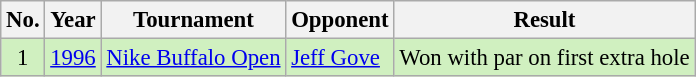<table class="wikitable" style="font-size:95%;">
<tr>
<th>No.</th>
<th>Year</th>
<th>Tournament</th>
<th>Opponent</th>
<th>Result</th>
</tr>
<tr style="background:#D0F0C0;">
<td align=center>1</td>
<td><a href='#'>1996</a></td>
<td><a href='#'>Nike Buffalo Open</a></td>
<td> <a href='#'>Jeff Gove</a></td>
<td>Won with par on first extra hole</td>
</tr>
</table>
